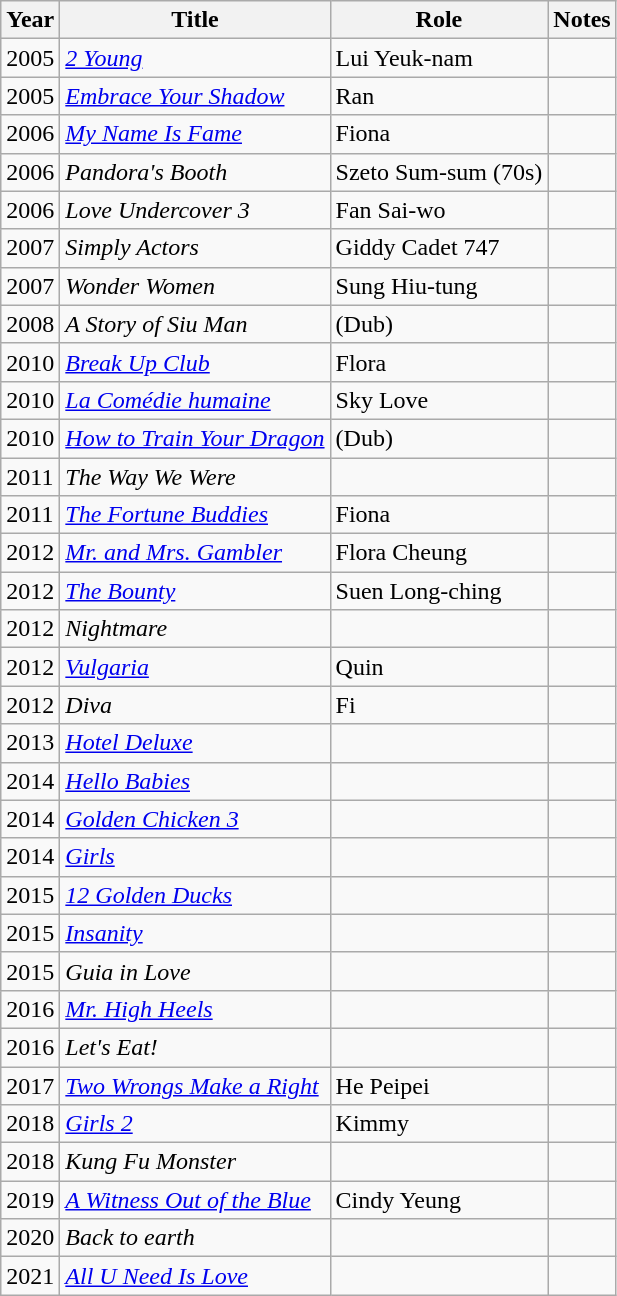<table class="wikitable sortable">
<tr>
<th>Year</th>
<th>Title</th>
<th>Role</th>
<th class="unsortable">Notes</th>
</tr>
<tr>
<td>2005</td>
<td><em><a href='#'>2 Young</a></em></td>
<td>Lui Yeuk-nam</td>
<td></td>
</tr>
<tr>
<td>2005</td>
<td><em><a href='#'>Embrace Your Shadow</a></em></td>
<td>Ran</td>
<td></td>
</tr>
<tr>
<td>2006</td>
<td><em><a href='#'>My Name Is Fame</a></em></td>
<td>Fiona</td>
<td></td>
</tr>
<tr>
<td>2006</td>
<td><em>Pandora's Booth</em></td>
<td>Szeto Sum-sum (70s)</td>
<td></td>
</tr>
<tr>
<td>2006</td>
<td><em>Love Undercover 3</em></td>
<td>Fan Sai-wo</td>
<td></td>
</tr>
<tr>
<td>2007</td>
<td><em>Simply Actors</em></td>
<td>Giddy Cadet 747</td>
<td></td>
</tr>
<tr>
<td>2007</td>
<td><em>Wonder Women</em></td>
<td>Sung Hiu-tung</td>
<td></td>
</tr>
<tr>
<td>2008</td>
<td><em>A Story of Siu Man</em></td>
<td>(Dub)</td>
<td></td>
</tr>
<tr>
<td>2010</td>
<td><em><a href='#'>Break Up Club</a></em></td>
<td>Flora</td>
<td></td>
</tr>
<tr>
<td>2010</td>
<td><em><a href='#'>La Comédie humaine</a></em></td>
<td>Sky Love</td>
<td></td>
</tr>
<tr>
<td>2010</td>
<td><em><a href='#'>How to Train Your Dragon</a></em></td>
<td>(Dub)</td>
<td></td>
</tr>
<tr>
<td>2011</td>
<td><em>The Way We Were</em></td>
<td></td>
<td></td>
</tr>
<tr>
<td>2011</td>
<td><em><a href='#'>The Fortune Buddies</a></em></td>
<td>Fiona</td>
<td></td>
</tr>
<tr>
<td>2012</td>
<td><em><a href='#'>Mr. and Mrs. Gambler</a></em></td>
<td>Flora Cheung</td>
<td></td>
</tr>
<tr>
<td>2012</td>
<td><em><a href='#'>The Bounty</a></em></td>
<td>Suen Long-ching</td>
<td></td>
</tr>
<tr>
<td>2012</td>
<td><em>Nightmare</em></td>
<td></td>
<td></td>
</tr>
<tr>
<td>2012</td>
<td><em><a href='#'>Vulgaria</a></em></td>
<td>Quin</td>
<td></td>
</tr>
<tr>
<td>2012</td>
<td><em>Diva</em></td>
<td>Fi</td>
<td></td>
</tr>
<tr>
<td>2013</td>
<td><em><a href='#'>Hotel Deluxe</a></em></td>
<td></td>
<td></td>
</tr>
<tr>
<td>2014</td>
<td><em><a href='#'>Hello Babies</a></em></td>
<td></td>
<td></td>
</tr>
<tr>
<td>2014</td>
<td><em><a href='#'>Golden Chicken 3</a></em></td>
<td></td>
<td></td>
</tr>
<tr>
<td>2014</td>
<td><em><a href='#'>Girls</a></em></td>
<td></td>
<td></td>
</tr>
<tr>
<td>2015</td>
<td><em><a href='#'>12 Golden Ducks</a></em></td>
<td></td>
<td></td>
</tr>
<tr>
<td>2015</td>
<td><em><a href='#'>Insanity</a></em></td>
<td></td>
<td></td>
</tr>
<tr>
<td>2015</td>
<td><em>Guia in Love</em></td>
<td></td>
<td></td>
</tr>
<tr>
<td>2016</td>
<td><em><a href='#'>Mr. High Heels</a></em></td>
<td></td>
<td></td>
</tr>
<tr>
<td>2016</td>
<td><em>Let's Eat!</em></td>
<td></td>
<td></td>
</tr>
<tr>
<td>2017</td>
<td><em><a href='#'>Two Wrongs Make a Right</a></em></td>
<td>He Peipei</td>
<td></td>
</tr>
<tr>
<td>2018</td>
<td><em><a href='#'>Girls 2</a></em></td>
<td>Kimmy</td>
<td></td>
</tr>
<tr>
<td>2018</td>
<td><em>Kung Fu Monster</em></td>
<td></td>
<td></td>
</tr>
<tr>
<td>2019</td>
<td><em><a href='#'>A Witness Out of the Blue</a></em></td>
<td>Cindy Yeung</td>
<td></td>
</tr>
<tr>
<td>2020</td>
<td><em>Back to earth</em></td>
<td></td>
<td></td>
</tr>
<tr>
<td>2021</td>
<td><em><a href='#'>All U Need Is Love</a></em></td>
<td></td>
<td></td>
</tr>
</table>
